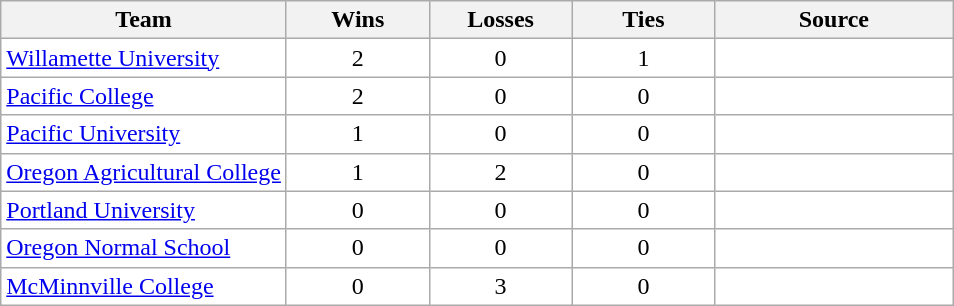<table class="wikitable" border="1" style="Background:#ffffff">
<tr>
<th width=30%>Team</th>
<th width=15%>Wins</th>
<th width=15%>Losses</th>
<th width=15%>Ties</th>
<th>Source</th>
</tr>
<tr>
<td align="left"><a href='#'>Willamette University</a></td>
<td align="center">2</td>
<td align="center">0</td>
<td align="center">1</td>
<td></td>
</tr>
<tr>
<td align="left"><a href='#'>Pacific College</a></td>
<td align="center">2</td>
<td align="center">0</td>
<td align="center">0</td>
<td></td>
</tr>
<tr>
<td align="left"><a href='#'>Pacific University</a></td>
<td align="center">1</td>
<td align="center">0</td>
<td align="center">0</td>
<td></td>
</tr>
<tr>
<td align="left"><a href='#'>Oregon Agricultural College</a></td>
<td align="center">1</td>
<td align="center">2</td>
<td align="center">0</td>
<td></td>
</tr>
<tr>
<td align="left"><a href='#'>Portland University</a></td>
<td align="center">0</td>
<td align="center">0</td>
<td align="center">0</td>
<td></td>
</tr>
<tr>
<td align="left"><a href='#'>Oregon Normal School</a></td>
<td align="center">0</td>
<td align="center">0</td>
<td align="center">0</td>
<td></td>
</tr>
<tr>
<td align="left"><a href='#'>McMinnville College</a></td>
<td align="center">0</td>
<td align="center">3</td>
<td align="center">0</td>
<td></td>
</tr>
</table>
